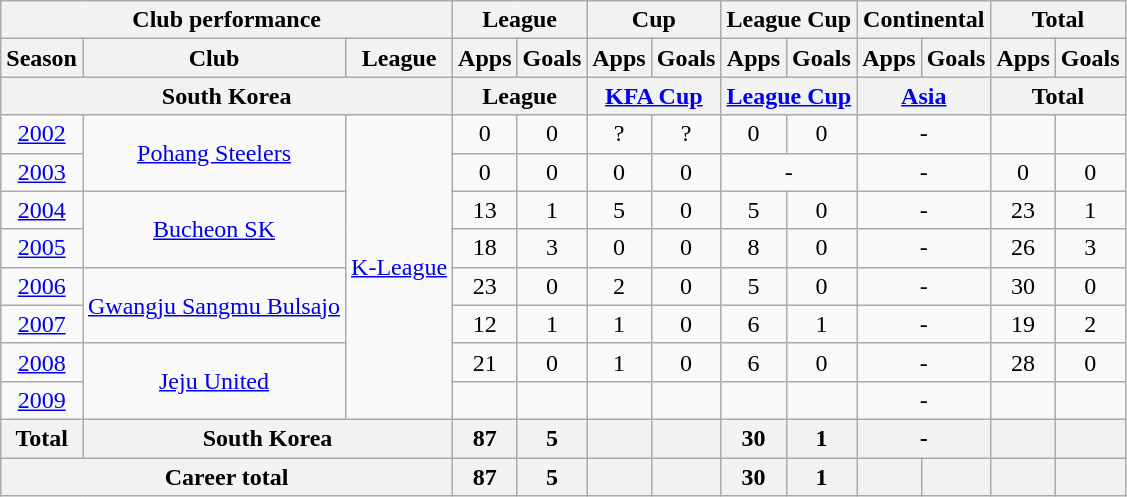<table class="wikitable" style="text-align:center">
<tr>
<th colspan=3>Club performance</th>
<th colspan=2>League</th>
<th colspan=2>Cup</th>
<th colspan=2>League Cup</th>
<th colspan=2>Continental</th>
<th colspan=2>Total</th>
</tr>
<tr>
<th>Season</th>
<th>Club</th>
<th>League</th>
<th>Apps</th>
<th>Goals</th>
<th>Apps</th>
<th>Goals</th>
<th>Apps</th>
<th>Goals</th>
<th>Apps</th>
<th>Goals</th>
<th>Apps</th>
<th>Goals</th>
</tr>
<tr>
<th colspan=3>South Korea</th>
<th colspan=2>League</th>
<th colspan=2><a href='#'>KFA Cup</a></th>
<th colspan=2><a href='#'>League Cup</a></th>
<th colspan=2><a href='#'>Asia</a></th>
<th colspan=2>Total</th>
</tr>
<tr>
<td><a href='#'>2002</a></td>
<td rowspan="2"><a href='#'>Pohang Steelers</a></td>
<td rowspan="8"><a href='#'>K-League</a></td>
<td>0</td>
<td>0</td>
<td>?</td>
<td>?</td>
<td>0</td>
<td>0</td>
<td colspan="2">-</td>
<td></td>
<td></td>
</tr>
<tr>
<td><a href='#'>2003</a></td>
<td>0</td>
<td>0</td>
<td>0</td>
<td>0</td>
<td colspan="2">-</td>
<td colspan="2">-</td>
<td>0</td>
<td>0</td>
</tr>
<tr>
<td><a href='#'>2004</a></td>
<td rowspan="2"><a href='#'>Bucheon SK</a></td>
<td>13</td>
<td>1</td>
<td>5</td>
<td>0</td>
<td>5</td>
<td>0</td>
<td colspan="2">-</td>
<td>23</td>
<td>1</td>
</tr>
<tr>
<td><a href='#'>2005</a></td>
<td>18</td>
<td>3</td>
<td>0</td>
<td>0</td>
<td>8</td>
<td>0</td>
<td colspan="2">-</td>
<td>26</td>
<td>3</td>
</tr>
<tr>
<td><a href='#'>2006</a></td>
<td rowspan="2"><a href='#'>Gwangju Sangmu Bulsajo</a></td>
<td>23</td>
<td>0</td>
<td>2</td>
<td>0</td>
<td>5</td>
<td>0</td>
<td colspan="2">-</td>
<td>30</td>
<td>0</td>
</tr>
<tr>
<td><a href='#'>2007</a></td>
<td>12</td>
<td>1</td>
<td>1</td>
<td>0</td>
<td>6</td>
<td>1</td>
<td colspan="2">-</td>
<td>19</td>
<td>2</td>
</tr>
<tr>
<td><a href='#'>2008</a></td>
<td rowspan="2"><a href='#'>Jeju United</a></td>
<td>21</td>
<td>0</td>
<td>1</td>
<td>0</td>
<td>6</td>
<td>0</td>
<td colspan="2">-</td>
<td>28</td>
<td>0</td>
</tr>
<tr>
<td><a href='#'>2009</a></td>
<td></td>
<td></td>
<td></td>
<td></td>
<td></td>
<td></td>
<td colspan="2">-</td>
<td></td>
<td></td>
</tr>
<tr>
<th rowspan=1>Total</th>
<th colspan=2>South Korea</th>
<th>87</th>
<th>5</th>
<th></th>
<th></th>
<th>30</th>
<th>1</th>
<th colspan="2">-</th>
<th></th>
<th></th>
</tr>
<tr>
<th colspan=3>Career total</th>
<th>87</th>
<th>5</th>
<th></th>
<th></th>
<th>30</th>
<th>1</th>
<th></th>
<th></th>
<th></th>
<th></th>
</tr>
</table>
